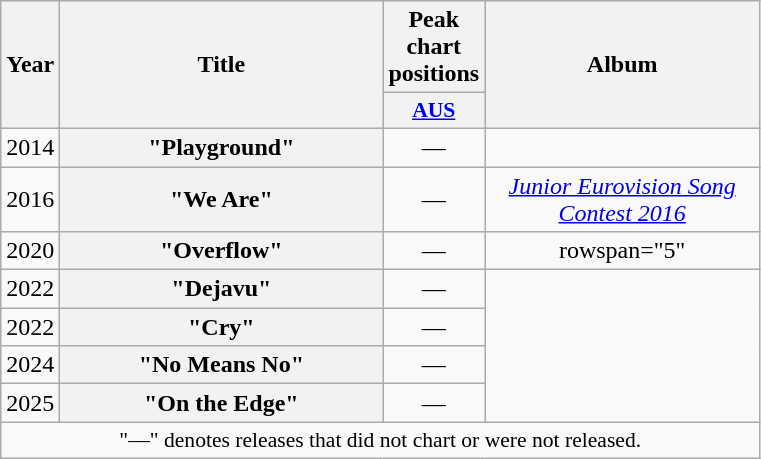<table class="wikitable plainrowheaders" style="text-align:center;">
<tr>
<th scope="col" rowspan="2" style="width:1em;">Year</th>
<th scope="col" rowspan="2" style="width:13em;">Title</th>
<th scope="col" colspan="1">Peak chart positions</th>
<th scope="col" rowspan="2" style="width:11em;">Album</th>
</tr>
<tr>
<th scope="col" style="width:3em;font-size:90%;"><a href='#'>AUS</a><br></th>
</tr>
<tr>
<td>2014</td>
<th scope="row">"Playground"</th>
<td>—</td>
<td></td>
</tr>
<tr>
<td>2016</td>
<th scope="row">"We Are"</th>
<td>—</td>
<td><em><a href='#'>Junior Eurovision Song Contest 2016</a></em></td>
</tr>
<tr>
<td>2020</td>
<th scope="row">"Overflow"</th>
<td>—</td>
<td>rowspan="5" </td>
</tr>
<tr>
<td>2022</td>
<th scope="row">"Dejavu"</th>
<td>—</td>
</tr>
<tr>
<td>2022</td>
<th scope="row">"Cry"</th>
<td>—</td>
</tr>
<tr>
<td>2024</td>
<th scope="row">"No Means No"</th>
<td>—</td>
</tr>
<tr>
<td>2025</td>
<th scope="row">"On the Edge"</th>
<td>—</td>
</tr>
<tr>
<td align="center" colspan="6" style="font-size:90%">"—" denotes releases that did not chart or were not released.</td>
</tr>
</table>
